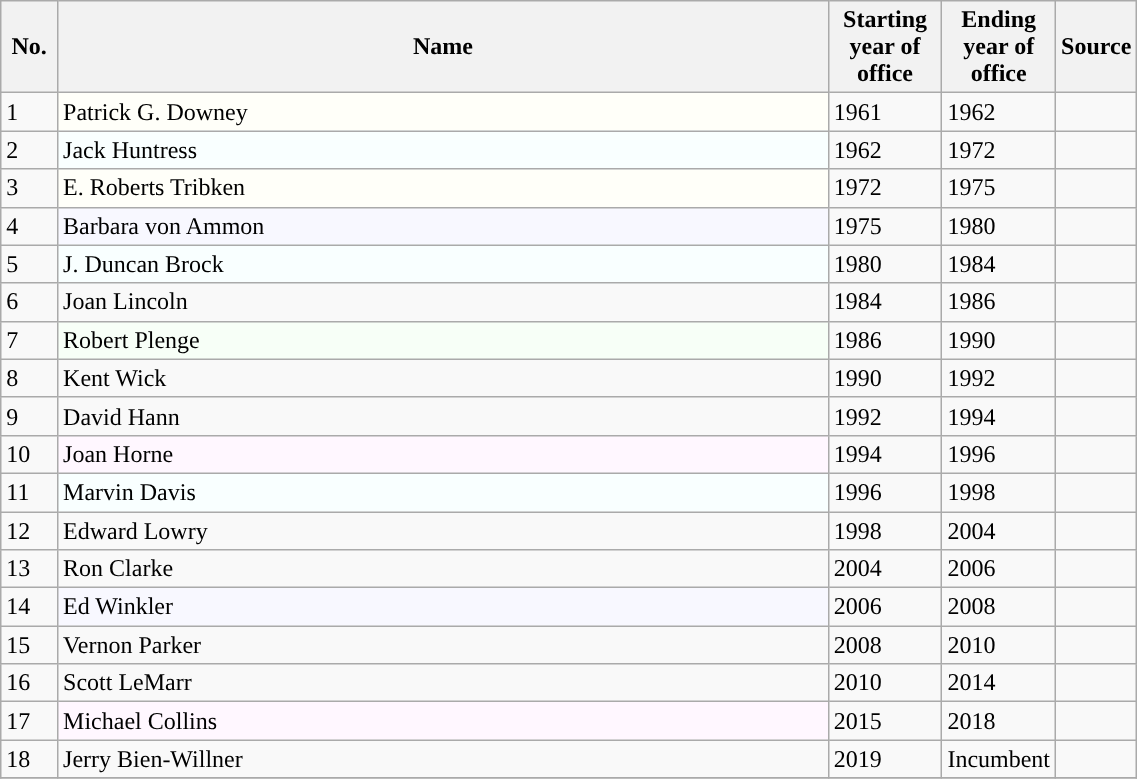<table class="wikitable" style="float:left; width:60%">
<tr>
<th width="5%">No.</th>
<th style-"width:60%">Name</th>
<th style="width:10%;">Starting year of office</th>
<th style="width:10%">Ending year of office</th>
<th style="width:5%">Source</th>
</tr>
<tr>
<td>1</td>
<td bgcolor=#fffff9>Patrick G. Downey</td>
<td>1961</td>
<td>1962</td>
<td></td>
</tr>
<tr>
<td>2</td>
<td bgcolor=#f9ffff>Jack Huntress</td>
<td>1962</td>
<td>1972</td>
<td></td>
</tr>
<tr>
<td>3</td>
<td bgcolor=#fffff9>E. Roberts Tribken</td>
<td>1972</td>
<td>1975</td>
<td></td>
</tr>
<tr>
<td>4</td>
<td style="background:ghostwhite">Barbara von Ammon</td>
<td>1975</td>
<td>1980</td>
<td></td>
</tr>
<tr>
<td>5</td>
<td bgcolor=#f9ffff>J. Duncan Brock</td>
<td>1980</td>
<td>1984</td>
<td></td>
</tr>
<tr>
<td>6</td>
<td>Joan Lincoln</td>
<td>1984</td>
<td>1986</td>
<td></td>
</tr>
<tr>
<td>7</td>
<td bgcolor=#f7fff7>Robert Plenge</td>
<td>1986</td>
<td>1990</td>
<td></td>
</tr>
<tr>
<td>8</td>
<td>Kent Wick</td>
<td>1990</td>
<td>1992</td>
<td></td>
</tr>
<tr>
<td>9</td>
<td>David Hann</td>
<td>1992</td>
<td>1994</td>
<td></td>
</tr>
<tr>
<td>10</td>
<td bgcolor=#fff7ff>Joan Horne</td>
<td>1994</td>
<td>1996</td>
<td></td>
</tr>
<tr>
<td>11</td>
<td bgcolor=#f9ffff>Marvin Davis</td>
<td>1996</td>
<td>1998</td>
<td></td>
</tr>
<tr>
<td>12</td>
<td>Edward Lowry</td>
<td>1998</td>
<td>2004</td>
<td></td>
</tr>
<tr>
<td>13</td>
<td>Ron Clarke</td>
<td>2004</td>
<td>2006</td>
<td></td>
</tr>
<tr>
<td>14</td>
<td style="background:ghostwhite">Ed Winkler</td>
<td>2006</td>
<td>2008</td>
<td></td>
</tr>
<tr>
<td>15</td>
<td>Vernon Parker</td>
<td>2008</td>
<td>2010</td>
<td></td>
</tr>
<tr>
<td>16</td>
<td>Scott LeMarr</td>
<td>2010</td>
<td>2014</td>
<td></td>
</tr>
<tr>
<td>17</td>
<td bgcolor=#fff7ff>Michael Collins</td>
<td>2015</td>
<td>2018</td>
<td></td>
</tr>
<tr>
<td>18</td>
<td>Jerry Bien-Willner</td>
<td>2019</td>
<td>Incumbent</td>
<td></td>
</tr>
<tr>
</tr>
</table>
